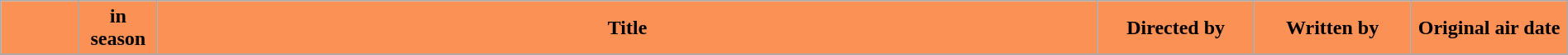<table class="wikitable" width=100%>
<tr>
<th style="background: #FC9156;" width=5%></th>
<th style="background: #FC9156;" width=5%> in season</th>
<th style="background: #FC9156;">Title</th>
<th style="background: #FC9156;" width=10%>Directed by</th>
<th style="background: #FC9156;" width=10%>Written by</th>
<th style="background: #FC9156;" width=10%>Original air date</th>
</tr>
<tr>
</tr>
</table>
